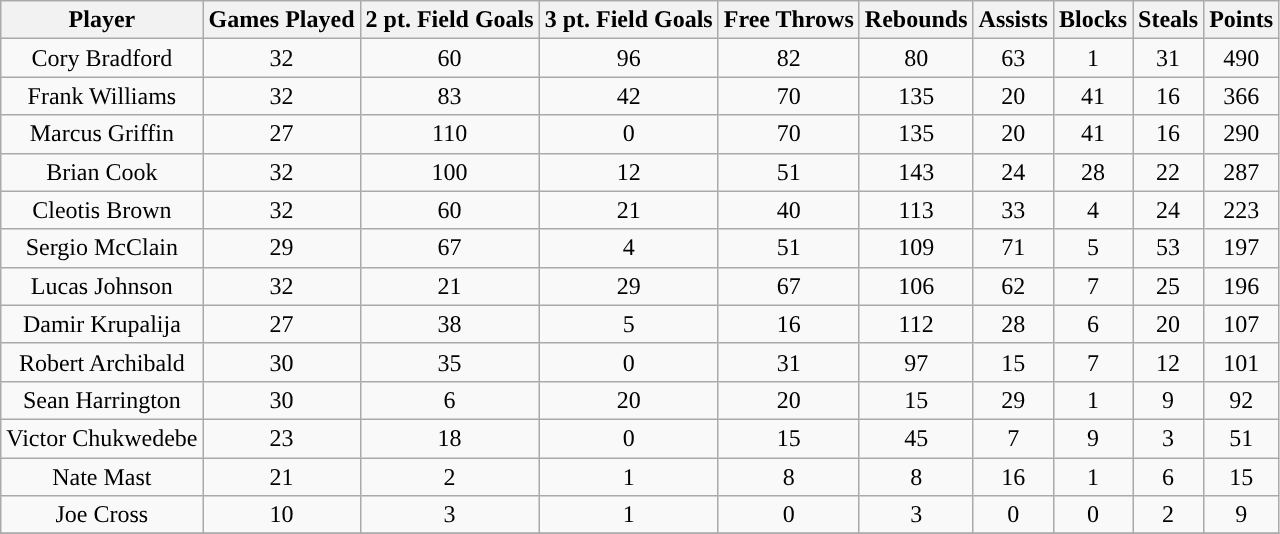<table class="wikitable sortable" style="text-align:center">
<tr>
<th>Player</th>
<th>Games Played</th>
<th>2 pt. Field Goals</th>
<th>3 pt. Field Goals</th>
<th>Free Throws</th>
<th>Rebounds</th>
<th>Assists</th>
<th>Blocks</th>
<th>Steals</th>
<th>Points</th>
</tr>
<tr align="center" bgcolor="">
<td>Cory Bradford</td>
<td>32</td>
<td>60</td>
<td>96</td>
<td>82</td>
<td>80</td>
<td>63</td>
<td>1</td>
<td>31</td>
<td>490</td>
</tr>
<tr align="center" bgcolor="">
<td>Frank Williams</td>
<td>32</td>
<td>83</td>
<td>42</td>
<td>70</td>
<td>135</td>
<td>20</td>
<td>41</td>
<td>16</td>
<td>366</td>
</tr>
<tr align="center" bgcolor="">
<td>Marcus Griffin</td>
<td>27</td>
<td>110</td>
<td>0</td>
<td>70</td>
<td>135</td>
<td>20</td>
<td>41</td>
<td>16</td>
<td>290</td>
</tr>
<tr align="center" bgcolor="">
<td>Brian Cook</td>
<td>32</td>
<td>100</td>
<td>12</td>
<td>51</td>
<td>143</td>
<td>24</td>
<td>28</td>
<td>22</td>
<td>287</td>
</tr>
<tr align="center" bgcolor="">
<td>Cleotis Brown</td>
<td>32</td>
<td>60</td>
<td>21</td>
<td>40</td>
<td>113</td>
<td>33</td>
<td>4</td>
<td>24</td>
<td>223</td>
</tr>
<tr align="center" bgcolor="">
<td>Sergio McClain</td>
<td>29</td>
<td>67</td>
<td>4</td>
<td>51</td>
<td>109</td>
<td>71</td>
<td>5</td>
<td>53</td>
<td>197</td>
</tr>
<tr align="center" bgcolor="">
<td>Lucas Johnson</td>
<td>32</td>
<td>21</td>
<td>29</td>
<td>67</td>
<td>106</td>
<td>62</td>
<td>7</td>
<td>25</td>
<td>196</td>
</tr>
<tr align="center" bgcolor="">
<td>Damir Krupalija</td>
<td>27</td>
<td>38</td>
<td>5</td>
<td>16</td>
<td>112</td>
<td>28</td>
<td>6</td>
<td>20</td>
<td>107</td>
</tr>
<tr align="center" bgcolor="">
<td>Robert Archibald</td>
<td>30</td>
<td>35</td>
<td>0</td>
<td>31</td>
<td>97</td>
<td>15</td>
<td>7</td>
<td>12</td>
<td>101</td>
</tr>
<tr align="center" bgcolor="">
<td>Sean Harrington</td>
<td>30</td>
<td>6</td>
<td>20</td>
<td>20</td>
<td>15</td>
<td>29</td>
<td>1</td>
<td>9</td>
<td>92</td>
</tr>
<tr align="center" bgcolor="">
<td>Victor Chukwedebe</td>
<td>23</td>
<td>18</td>
<td>0</td>
<td>15</td>
<td>45</td>
<td>7</td>
<td>9</td>
<td>3</td>
<td>51</td>
</tr>
<tr align="center" bgcolor="">
<td>Nate Mast</td>
<td>21</td>
<td>2</td>
<td>1</td>
<td>8</td>
<td>8</td>
<td>16</td>
<td>1</td>
<td>6</td>
<td>15</td>
</tr>
<tr align="center" bgcolor="">
<td>Joe Cross</td>
<td>10</td>
<td>3</td>
<td>1</td>
<td>0</td>
<td>3</td>
<td>0</td>
<td>0</td>
<td>2</td>
<td>9</td>
</tr>
<tr align="center" bgcolor="">
</tr>
</table>
